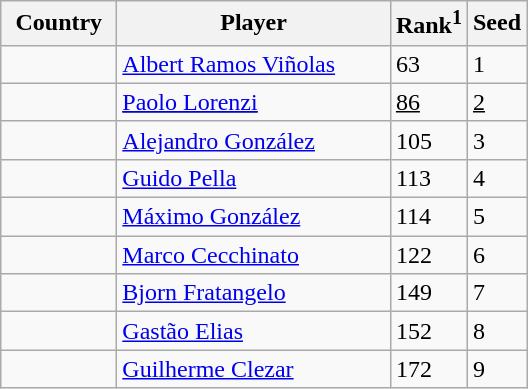<table class="sortable wikitable">
<tr>
<th width="70">Country</th>
<th width="175">Player</th>
<th>Rank<sup>1</sup></th>
<th>Seed</th>
</tr>
<tr>
<td></td>
<td><a href='#'>Albert Ramos Viñolas</a></td>
<td>63</td>
<td>1</td>
</tr>
<tr>
<td><u></u></td>
<td><u><a href='#'>Paolo Lorenzi</a></u></td>
<td><u>86</u></td>
<td><u>2</u></td>
</tr>
<tr>
<td></td>
<td><a href='#'>Alejandro González</a></td>
<td>105</td>
<td>3</td>
</tr>
<tr>
<td></td>
<td><a href='#'>Guido Pella</a></td>
<td>113</td>
<td>4</td>
</tr>
<tr>
<td></td>
<td><a href='#'>Máximo González</a></td>
<td>114</td>
<td>5</td>
</tr>
<tr>
<td></td>
<td><a href='#'>Marco Cecchinato</a></td>
<td>122</td>
<td>6</td>
</tr>
<tr>
<td></td>
<td><a href='#'>Bjorn Fratangelo</a></td>
<td>149</td>
<td>7</td>
</tr>
<tr>
<td></td>
<td><a href='#'>Gastão Elias</a></td>
<td>152</td>
<td>8</td>
</tr>
<tr>
<td></td>
<td><a href='#'>Guilherme Clezar</a></td>
<td>172</td>
<td>9</td>
</tr>
</table>
